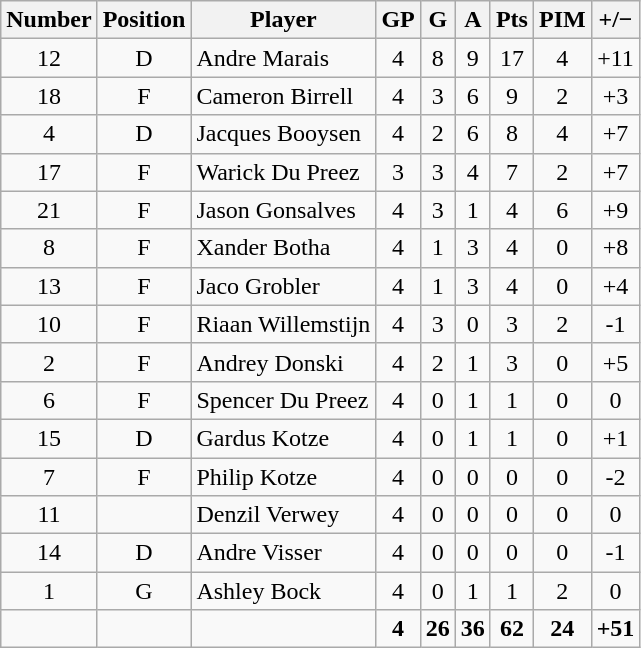<table class="wikitable sortable" style="margin: 1em 1em 1em 0; background: #f9f9f9; border-collapse: collapse; text-align: center; border: 1px solid; padding: 4px; border-spacing=0;">
<tr>
<th>Number</th>
<th>Position</th>
<th>Player</th>
<th>GP</th>
<th>G</th>
<th>A</th>
<th>Pts</th>
<th>PIM</th>
<th>+/−</th>
</tr>
<tr>
<td>12</td>
<td>D</td>
<td align=left>Andre Marais</td>
<td>4</td>
<td>8</td>
<td>9</td>
<td>17</td>
<td>4</td>
<td>+11</td>
</tr>
<tr>
<td>18</td>
<td>F</td>
<td align=left>Cameron Birrell</td>
<td>4</td>
<td>3</td>
<td>6</td>
<td>9</td>
<td>2</td>
<td>+3</td>
</tr>
<tr>
<td>4</td>
<td>D</td>
<td align=left>Jacques Booysen</td>
<td>4</td>
<td>2</td>
<td>6</td>
<td>8</td>
<td>4</td>
<td>+7</td>
</tr>
<tr>
<td>17</td>
<td>F</td>
<td align=left>Warick Du Preez</td>
<td>3</td>
<td>3</td>
<td>4</td>
<td>7</td>
<td>2</td>
<td>+7</td>
</tr>
<tr>
<td>21</td>
<td>F</td>
<td align=left>Jason Gonsalves</td>
<td>4</td>
<td>3</td>
<td>1</td>
<td>4</td>
<td>6</td>
<td>+9</td>
</tr>
<tr>
<td>8</td>
<td>F</td>
<td align=left>Xander Botha</td>
<td>4</td>
<td>1</td>
<td>3</td>
<td>4</td>
<td>0</td>
<td>+8</td>
</tr>
<tr>
<td>13</td>
<td>F</td>
<td align=left>Jaco Grobler</td>
<td>4</td>
<td>1</td>
<td>3</td>
<td>4</td>
<td>0</td>
<td>+4</td>
</tr>
<tr>
<td>10</td>
<td>F</td>
<td align=left>Riaan Willemstijn</td>
<td>4</td>
<td>3</td>
<td>0</td>
<td>3</td>
<td>2</td>
<td>-1</td>
</tr>
<tr>
<td>2</td>
<td>F</td>
<td align=left>Andrey Donski</td>
<td>4</td>
<td>2</td>
<td>1</td>
<td>3</td>
<td>0</td>
<td>+5</td>
</tr>
<tr>
<td>6</td>
<td>F</td>
<td align=left>Spencer Du Preez</td>
<td>4</td>
<td>0</td>
<td>1</td>
<td>1</td>
<td>0</td>
<td>0</td>
</tr>
<tr>
<td>15</td>
<td>D</td>
<td align=left>Gardus Kotze</td>
<td>4</td>
<td>0</td>
<td>1</td>
<td>1</td>
<td>0</td>
<td>+1</td>
</tr>
<tr>
<td>7</td>
<td>F</td>
<td align=left>Philip Kotze</td>
<td>4</td>
<td>0</td>
<td>0</td>
<td>0</td>
<td>0</td>
<td>-2</td>
</tr>
<tr>
<td>11</td>
<td></td>
<td align=left>Denzil Verwey</td>
<td>4</td>
<td>0</td>
<td>0</td>
<td>0</td>
<td>0</td>
<td>0</td>
</tr>
<tr>
<td>14</td>
<td>D</td>
<td align=left>Andre Visser</td>
<td>4</td>
<td>0</td>
<td>0</td>
<td>0</td>
<td>0</td>
<td>-1</td>
</tr>
<tr>
<td>1</td>
<td>G</td>
<td align=left>Ashley Bock</td>
<td>4</td>
<td>0</td>
<td>1</td>
<td>1</td>
<td>2</td>
<td>0</td>
</tr>
<tr>
<td></td>
<td></td>
<td></td>
<td><strong>4</strong></td>
<td><strong>26</strong></td>
<td><strong>36</strong></td>
<td><strong>62</strong></td>
<td><strong>24</strong></td>
<td><strong>+51</strong></td>
</tr>
</table>
